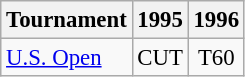<table class="wikitable" style="font-size:95%;text-align:center;">
<tr>
<th>Tournament</th>
<th>1995</th>
<th>1996</th>
</tr>
<tr>
<td align=left><a href='#'>U.S. Open</a></td>
<td>CUT</td>
<td>T60</td>
</tr>
</table>
